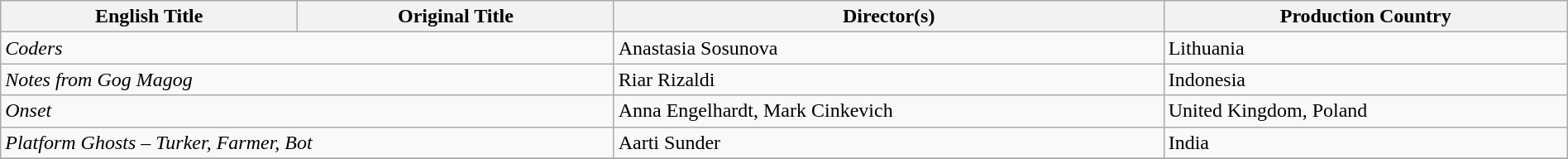<table class="wikitable" style="width:100%; margin-bottom:4px">
<tr>
<th>English Title</th>
<th>Original Title</th>
<th>Director(s)</th>
<th>Production Country</th>
</tr>
<tr>
<td colspan="2"><em>Coders</em></td>
<td>Anastasia Sosunova</td>
<td>Lithuania</td>
</tr>
<tr>
<td colspan="2"><em>Notes from Gog Magog</em></td>
<td>Riar Rizaldi</td>
<td>Indonesia</td>
</tr>
<tr>
<td colspan="2"><em>Onset</em></td>
<td>Anna Engelhardt, Mark Cinkevich</td>
<td>United Kingdom, Poland</td>
</tr>
<tr>
<td colspan="2"><em>Platform Ghosts – Turker, Farmer, Bot</em></td>
<td>Aarti Sunder</td>
<td>India</td>
</tr>
<tr>
</tr>
</table>
